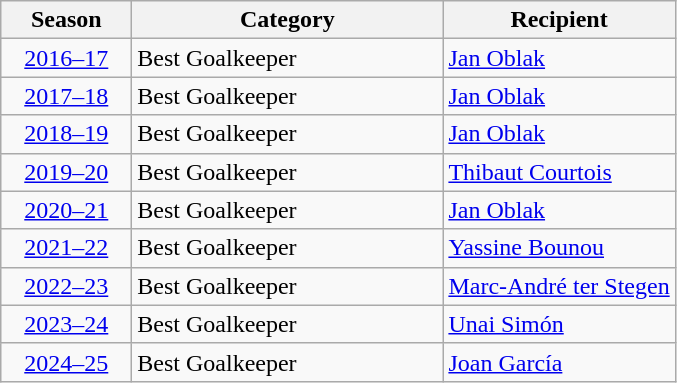<table class="wikitable">
<tr>
<th width="80">Season</th>
<th width="200">Category</th>
<th>Recipient</th>
</tr>
<tr>
<td align="center"><a href='#'>2016–17</a></td>
<td>Best Goalkeeper</td>
<td> <a href='#'>Jan Oblak</a> </td>
</tr>
<tr>
<td align="center"><a href='#'>2017–18</a></td>
<td>Best Goalkeeper</td>
<td> <a href='#'>Jan Oblak</a> </td>
</tr>
<tr>
<td align="center"><a href='#'>2018–19</a></td>
<td>Best Goalkeeper</td>
<td> <a href='#'>Jan Oblak</a> </td>
</tr>
<tr>
<td align="center"><a href='#'>2019–20</a></td>
<td>Best Goalkeeper</td>
<td> <a href='#'>Thibaut Courtois</a> </td>
</tr>
<tr>
<td align="center"><a href='#'>2020–21</a></td>
<td>Best Goalkeeper</td>
<td> <a href='#'>Jan Oblak</a> </td>
</tr>
<tr>
<td align="center"><a href='#'>2021–22</a></td>
<td>Best Goalkeeper</td>
<td> <a href='#'>Yassine Bounou</a> </td>
</tr>
<tr>
<td align="center"><a href='#'>2022–23</a></td>
<td>Best Goalkeeper</td>
<td> <a href='#'>Marc-André ter Stegen</a> </td>
</tr>
<tr>
<td align="center"><a href='#'>2023–24</a></td>
<td>Best Goalkeeper</td>
<td> <a href='#'>Unai Simón</a> </td>
</tr>
<tr>
<td align="center"><a href='#'>2024–25</a></td>
<td>Best Goalkeeper</td>
<td> <a href='#'>Joan García</a> </td>
</tr>
</table>
